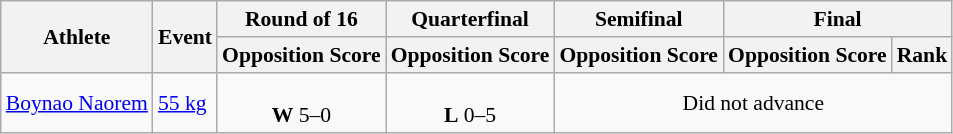<table class=wikitable style="text-align:center; font-size:90%">
<tr>
<th rowspan="2">Athlete</th>
<th rowspan="2">Event</th>
<th>Round of 16</th>
<th>Quarterfinal</th>
<th>Semifinal</th>
<th colspan="2">Final</th>
</tr>
<tr>
<th>Opposition Score</th>
<th>Opposition Score</th>
<th>Opposition Score</th>
<th>Opposition Score</th>
<th>Rank</th>
</tr>
<tr>
<td align=left><a href='#'>Boynao Naorem</a></td>
<td align=left><a href='#'>55 kg</a></td>
<td><br><strong>W</strong> 5–0</td>
<td><br> <strong>L</strong> 0–5</td>
<td colspan="3">Did not advance</td>
</tr>
</table>
